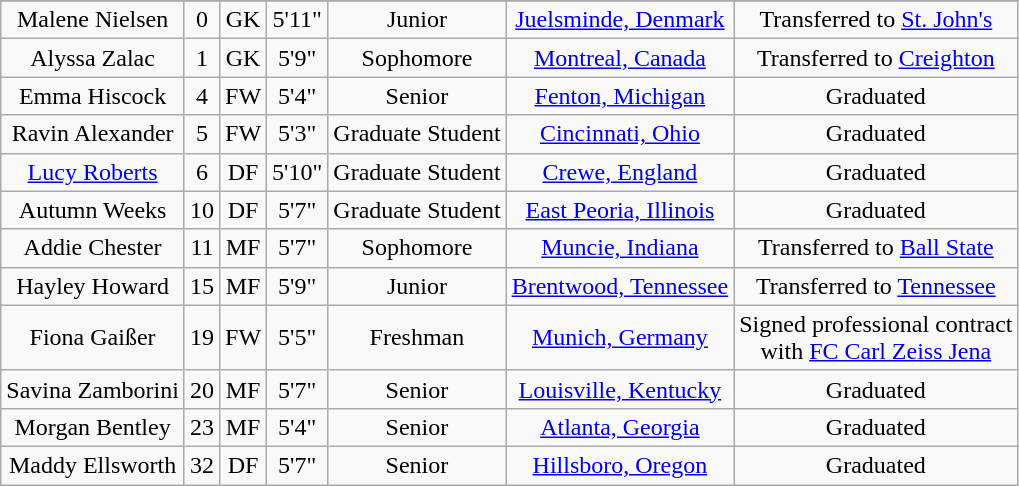<table class="wikitable sortable" style="text-align:center;" border="1">
<tr align=center>
</tr>
<tr>
<td>Malene Nielsen</td>
<td>0</td>
<td>GK</td>
<td>5'11"</td>
<td>Junior</td>
<td><a href='#'>Juelsminde, Denmark</a></td>
<td>Transferred to <a href='#'>St. John's</a></td>
</tr>
<tr>
<td>Alyssa Zalac</td>
<td>1</td>
<td>GK</td>
<td>5'9"</td>
<td> Sophomore</td>
<td><a href='#'>Montreal, Canada</a></td>
<td>Transferred to <a href='#'>Creighton</a></td>
</tr>
<tr>
<td>Emma Hiscock</td>
<td>4</td>
<td>FW</td>
<td>5'4"</td>
<td>Senior</td>
<td><a href='#'>Fenton, Michigan</a></td>
<td>Graduated</td>
</tr>
<tr>
<td>Ravin Alexander</td>
<td>5</td>
<td>FW</td>
<td>5'3"</td>
<td>Graduate Student</td>
<td><a href='#'>Cincinnati, Ohio</a></td>
<td>Graduated</td>
</tr>
<tr>
<td><a href='#'>Lucy Roberts</a></td>
<td>6</td>
<td>DF</td>
<td>5'10"</td>
<td>Graduate Student</td>
<td><a href='#'>Crewe, England</a></td>
<td>Graduated</td>
</tr>
<tr>
<td>Autumn Weeks</td>
<td>10</td>
<td>DF</td>
<td>5'7"</td>
<td>Graduate Student</td>
<td><a href='#'>East Peoria, Illinois</a></td>
<td>Graduated</td>
</tr>
<tr>
<td>Addie Chester</td>
<td>11</td>
<td>MF</td>
<td>5'7"</td>
<td>Sophomore</td>
<td><a href='#'>Muncie, Indiana</a></td>
<td>Transferred to <a href='#'>Ball State</a></td>
</tr>
<tr>
<td>Hayley Howard</td>
<td>15</td>
<td>MF</td>
<td>5'9"</td>
<td>Junior</td>
<td><a href='#'>Brentwood, Tennessee</a></td>
<td>Transferred to <a href='#'>Tennessee</a></td>
</tr>
<tr>
<td>Fiona Gaißer</td>
<td>19</td>
<td>FW</td>
<td>5'5"</td>
<td>Freshman</td>
<td><a href='#'>Munich, Germany</a></td>
<td>Signed professional contract<br>with <a href='#'>FC Carl Zeiss Jena</a></td>
</tr>
<tr>
<td>Savina Zamborini</td>
<td>20</td>
<td>MF</td>
<td>5'7"</td>
<td>Senior</td>
<td><a href='#'>Louisville, Kentucky</a></td>
<td>Graduated</td>
</tr>
<tr>
<td>Morgan Bentley</td>
<td>23</td>
<td>MF</td>
<td>5'4"</td>
<td>Senior</td>
<td><a href='#'>Atlanta, Georgia</a></td>
<td>Graduated</td>
</tr>
<tr>
<td>Maddy Ellsworth</td>
<td>32</td>
<td>DF</td>
<td>5'7"</td>
<td>Senior</td>
<td><a href='#'>Hillsboro, Oregon</a></td>
<td>Graduated</td>
</tr>
</table>
